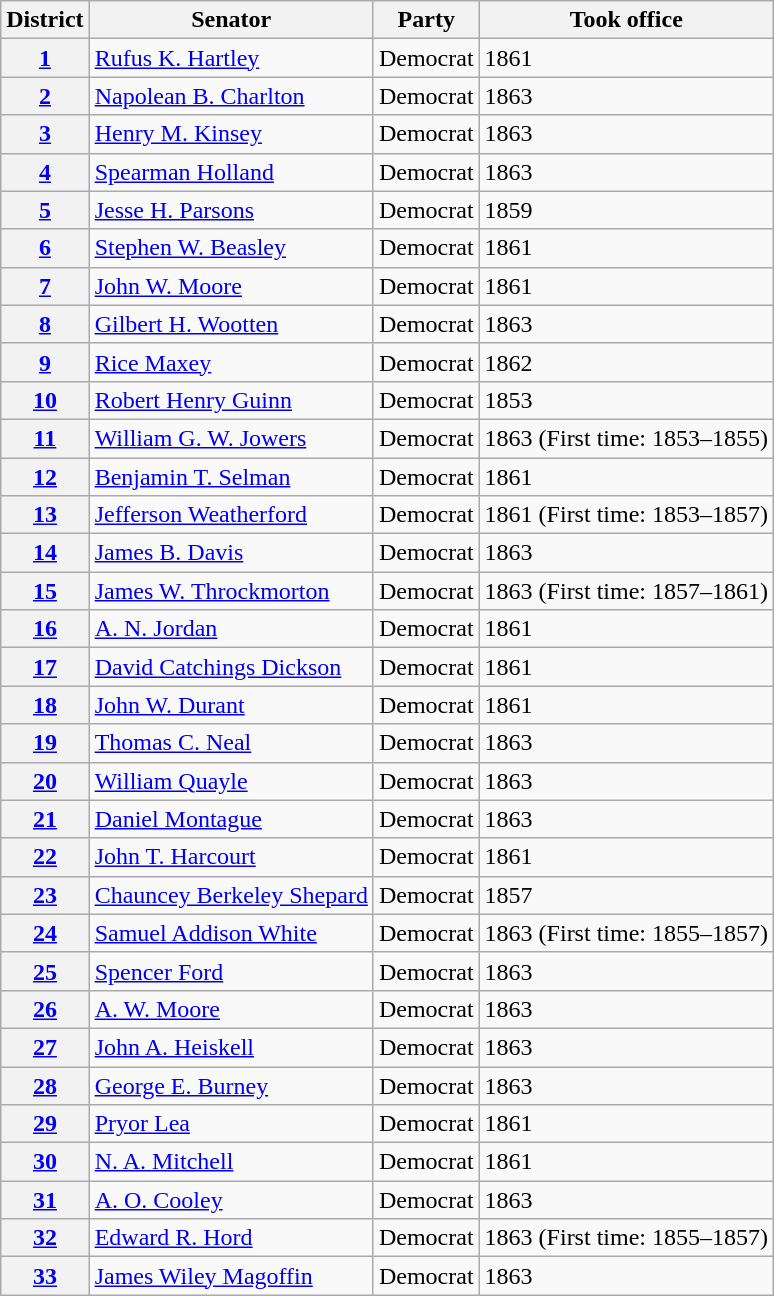<table class="wikitable">
<tr>
<th>District</th>
<th>Senator</th>
<th>Party</th>
<th>Took office</th>
</tr>
<tr>
<th><a href='#'>1</a></th>
<td><a href='#'>Rufus K. Hartley</a></td>
<td>Democrat</td>
<td>1861</td>
</tr>
<tr>
<th><a href='#'>2</a></th>
<td><a href='#'>Napolean B. Charlton</a></td>
<td>Democrat</td>
<td>1863</td>
</tr>
<tr>
<th><a href='#'>3</a></th>
<td><a href='#'>Henry M. Kinsey</a></td>
<td>Democrat</td>
<td>1863</td>
</tr>
<tr>
<th><a href='#'>4</a></th>
<td><a href='#'>Spearman Holland</a></td>
<td>Democrat</td>
<td>1863</td>
</tr>
<tr>
<th><a href='#'>5</a></th>
<td><a href='#'>Jesse H. Parsons</a></td>
<td>Democrat</td>
<td>1859</td>
</tr>
<tr>
<th><a href='#'>6</a></th>
<td><a href='#'>Stephen W. Beasley</a></td>
<td>Democrat</td>
<td>1861</td>
</tr>
<tr>
<th><a href='#'>7</a></th>
<td><a href='#'>John W. Moore</a></td>
<td>Democrat</td>
<td>1861</td>
</tr>
<tr>
<th><a href='#'>8</a></th>
<td><a href='#'>Gilbert H. Wootten</a></td>
<td>Democrat</td>
<td>1863</td>
</tr>
<tr>
<th><a href='#'>9</a></th>
<td><a href='#'>Rice Maxey</a></td>
<td>Democrat</td>
<td>1862</td>
</tr>
<tr>
<th><a href='#'>10</a></th>
<td><a href='#'>Robert Henry Guinn</a></td>
<td>Democrat</td>
<td>1853</td>
</tr>
<tr>
<th><a href='#'>11</a></th>
<td><a href='#'>William G. W. Jowers</a></td>
<td>Democrat</td>
<td>1863 (First time: 1853–1855)</td>
</tr>
<tr>
<th><a href='#'>12</a></th>
<td><a href='#'>Benjamin T. Selman</a></td>
<td>Democrat</td>
<td>1861</td>
</tr>
<tr>
<th><a href='#'>13</a></th>
<td><a href='#'>Jefferson Weatherford</a></td>
<td>Democrat</td>
<td>1861 (First time: 1853–1857)</td>
</tr>
<tr>
<th><a href='#'>14</a></th>
<td><a href='#'>James B. Davis</a></td>
<td>Democrat</td>
<td>1863</td>
</tr>
<tr>
<th><a href='#'>15</a></th>
<td><a href='#'>James W. Throckmorton</a></td>
<td>Democrat</td>
<td>1863 (First time: 1857–1861)</td>
</tr>
<tr>
<th><a href='#'>16</a></th>
<td><a href='#'>A. N. Jordan</a></td>
<td>Democrat</td>
<td>1861</td>
</tr>
<tr>
<th><a href='#'>17</a></th>
<td><a href='#'>David Catchings Dickson</a></td>
<td>Democrat</td>
<td>1861</td>
</tr>
<tr>
<th><a href='#'>18</a></th>
<td><a href='#'>John W. Durant</a></td>
<td>Democrat</td>
<td>1861</td>
</tr>
<tr>
<th><a href='#'>19</a></th>
<td><a href='#'>Thomas C. Neal</a></td>
<td>Democrat</td>
<td>1863</td>
</tr>
<tr>
<th><a href='#'>20</a></th>
<td><a href='#'>William Quayle</a></td>
<td>Democrat</td>
<td>1863</td>
</tr>
<tr>
<th><a href='#'>21</a></th>
<td><a href='#'>Daniel Montague</a></td>
<td>Democrat</td>
<td>1863</td>
</tr>
<tr>
<th><a href='#'>22</a></th>
<td><a href='#'>John T. Harcourt</a></td>
<td>Democrat</td>
<td>1861</td>
</tr>
<tr>
<th><a href='#'>23</a></th>
<td><a href='#'>Chauncey Berkeley Shepard</a></td>
<td>Democrat</td>
<td>1857</td>
</tr>
<tr>
<th><a href='#'>24</a></th>
<td><a href='#'>Samuel Addison White</a></td>
<td>Democrat</td>
<td>1863 (First time: 1855–1857)</td>
</tr>
<tr>
<th><a href='#'>25</a></th>
<td><a href='#'>Spencer Ford</a></td>
<td>Democrat</td>
<td>1863</td>
</tr>
<tr>
<th><a href='#'>26</a></th>
<td><a href='#'>A. W. Moore</a></td>
<td>Democrat</td>
<td>1863</td>
</tr>
<tr>
<th><a href='#'>27</a></th>
<td><a href='#'>John A. Heiskell</a></td>
<td>Democrat</td>
<td>1863</td>
</tr>
<tr>
<th><a href='#'>28</a></th>
<td><a href='#'>George E. Burney</a></td>
<td>Democrat</td>
<td>1863</td>
</tr>
<tr>
<th><a href='#'>29</a></th>
<td><a href='#'>Pryor Lea</a></td>
<td>Democrat</td>
<td>1861</td>
</tr>
<tr>
<th><a href='#'>30</a></th>
<td><a href='#'>N. A. Mitchell</a></td>
<td>Democrat</td>
<td>1861</td>
</tr>
<tr>
<th><a href='#'>31</a></th>
<td><a href='#'>A. O. Cooley</a></td>
<td>Democrat</td>
<td>1863</td>
</tr>
<tr>
<th><a href='#'>32</a></th>
<td><a href='#'>Edward R. Hord</a></td>
<td>Democrat</td>
<td>1863 (First time: 1855–1857)</td>
</tr>
<tr>
<th><a href='#'>33</a></th>
<td><a href='#'>James Wiley Magoffin</a></td>
<td>Democrat</td>
<td>1863</td>
</tr>
</table>
